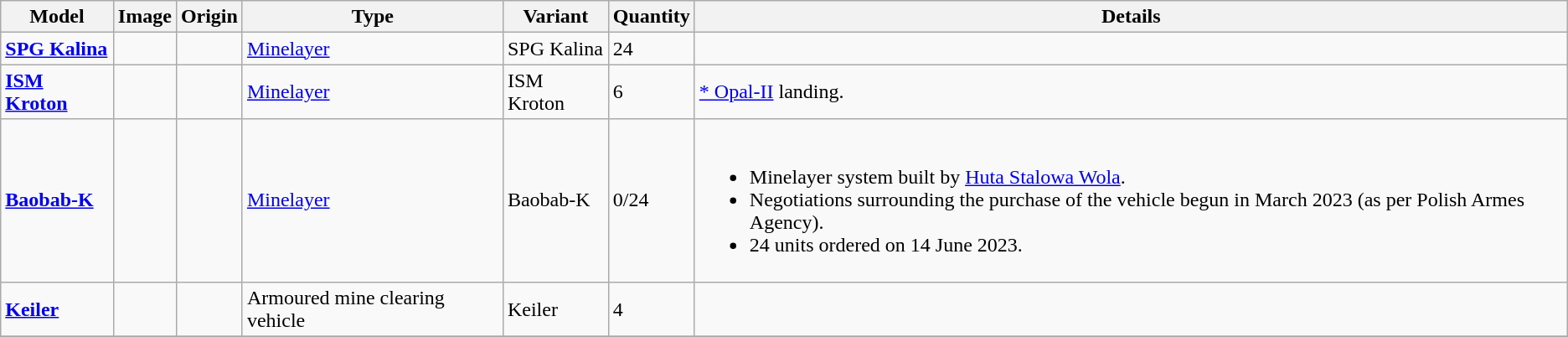<table class="wikitable">
<tr>
<th>Model</th>
<th>Image</th>
<th>Origin</th>
<th>Type</th>
<th>Variant</th>
<th>Quantity</th>
<th>Details</th>
</tr>
<tr>
<td><strong><a href='#'>SPG Kalina</a></strong></td>
<td></td>
<td><small></small></td>
<td><a href='#'>Minelayer</a></td>
<td>SPG Kalina</td>
<td>24</td>
<td></td>
</tr>
<tr>
<td><strong><a href='#'>ISM Kroton</a></strong></td>
<td> </td>
<td><small></small></td>
<td><a href='#'>Minelayer</a></td>
<td>ISM Kroton</td>
<td>6</td>
<td><a href='#'>* Opal-II</a> landing.</td>
</tr>
<tr>
<td><strong><a href='#'>Baobab-K</a></strong></td>
<td></td>
<td><small></small></td>
<td><a href='#'>Minelayer</a></td>
<td>Baobab-K</td>
<td>0/24</td>
<td><br><ul><li>Minelayer system built by <a href='#'>Huta Stalowa Wola</a>.</li><li>Negotiations surrounding the purchase of the vehicle begun in March 2023 (as per Polish Armes Agency).</li><li>24 units ordered on 14 June 2023.</li></ul></td>
</tr>
<tr>
<td><strong><a href='#'>Keiler</a></strong></td>
<td></td>
<td><small></small></td>
<td>Armoured mine clearing vehicle</td>
<td>Keiler</td>
<td>4</td>
<td></td>
</tr>
<tr>
</tr>
</table>
